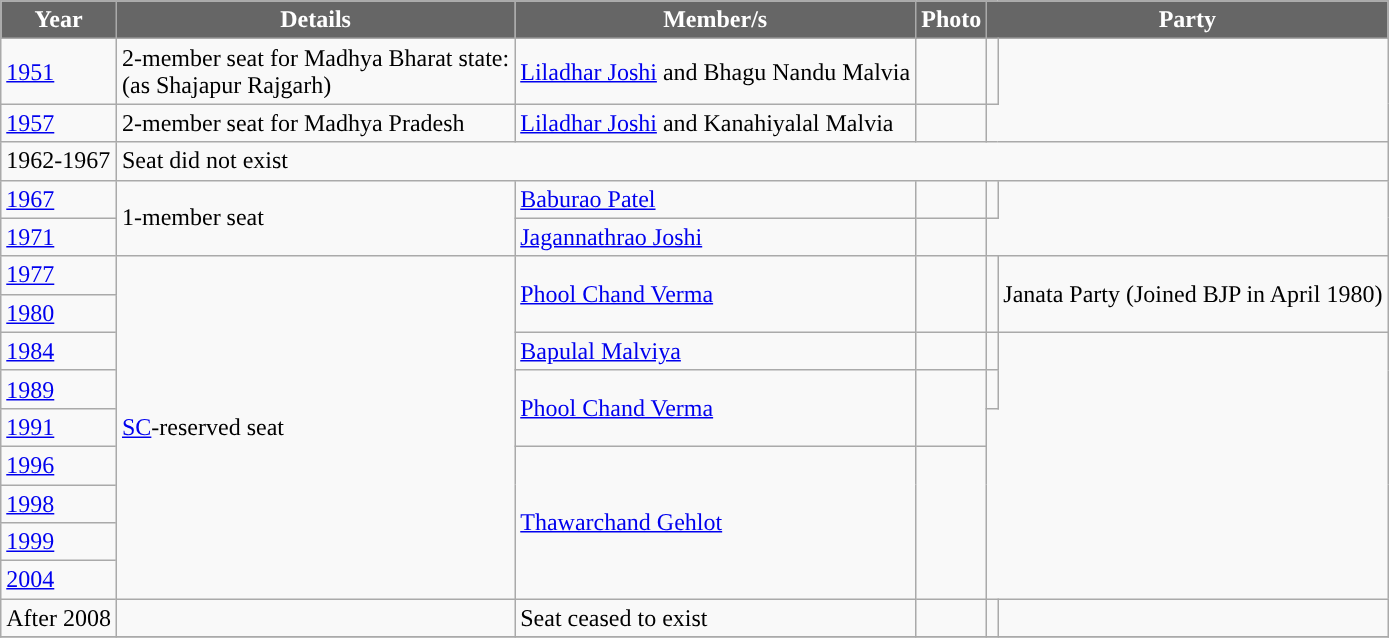<table class="wikitable sortable">
<tr>
<th style="background-color:#666666; color:white">Year</th>
<th style="background-color:#666666; color:white">Details</th>
<th style="background-color:#666666; color:white">Member/s</th>
<th style="background-color:#666666; color:white">Photo</th>
<th style="background-color:#666666; color:white" colspan="2">Party</th>
</tr>
<tr>
<td><a href='#'>1951</a></td>
<td>2-member seat for Madhya Bharat state:<br> (as Shajapur Rajgarh)</td>
<td><a href='#'>Liladhar Joshi</a> and Bhagu Nandu Malvia</td>
<td></td>
<td></td>
</tr>
<tr>
<td><a href='#'>1957</a></td>
<td>2-member seat for Madhya Pradesh</td>
<td><a href='#'>Liladhar Joshi</a> and Kanahiyalal Malvia</td>
<td></td>
</tr>
<tr>
<td>1962-1967</td>
<td colspan="5">Seat did not exist</td>
</tr>
<tr>
<td><a href='#'>1967</a></td>
<td rowspan=2>1-member seat</td>
<td><a href='#'>Baburao Patel</a></td>
<td></td>
<td></td>
</tr>
<tr>
<td><a href='#'>1971</a></td>
<td><a href='#'>Jagannathrao Joshi</a></td>
<td></td>
</tr>
<tr>
<td><a href='#'>1977</a></td>
<td rowspan=9><a href='#'>SC</a>-reserved seat</td>
<td rowspan=2><a href='#'>Phool Chand Verma</a></td>
<td rowspan=2></td>
<td rowspan=2 style="background-color: "></td>
<td rowspan=2>Janata Party (Joined BJP in April 1980)</td>
</tr>
<tr>
<td><a href='#'>1980</a></td>
</tr>
<tr>
<td><a href='#'>1984</a></td>
<td><a href='#'>Bapulal Malviya</a></td>
<td></td>
<td></td>
</tr>
<tr>
<td><a href='#'>1989</a></td>
<td rowspan=2><a href='#'>Phool Chand Verma</a></td>
<td rowspan=2></td>
<td></td>
</tr>
<tr>
<td><a href='#'>1991</a></td>
</tr>
<tr>
<td><a href='#'>1996</a></td>
<td rowspan=4><a href='#'>Thawarchand Gehlot</a></td>
<td rowspan=4></td>
</tr>
<tr>
<td><a href='#'>1998</a></td>
</tr>
<tr>
<td><a href='#'>1999</a></td>
</tr>
<tr>
<td><a href='#'>2004</a></td>
</tr>
<tr>
<td>After 2008</td>
<td></td>
<td>Seat ceased to exist</td>
<td></td>
<td></td>
<td></td>
</tr>
<tr>
</tr>
</table>
